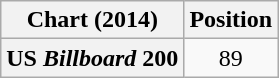<table class="wikitable plainrowheaders">
<tr>
<th>Chart (2014)</th>
<th>Position</th>
</tr>
<tr>
<th scope="row">US <em>Billboard</em> 200</th>
<td style="text-align:center;">89</td>
</tr>
</table>
